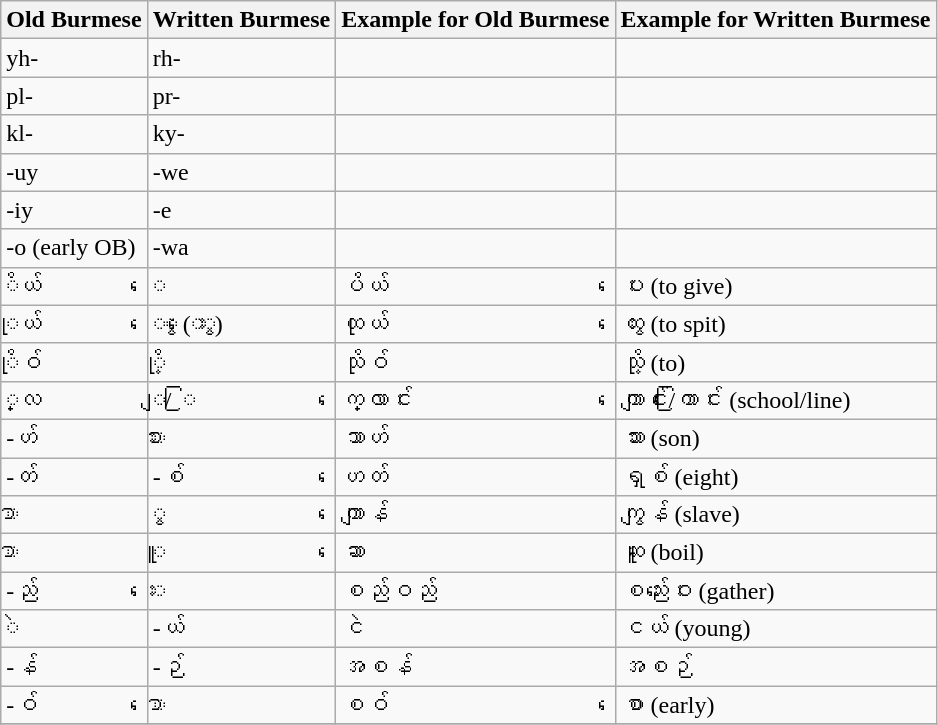<table class="wikitable">
<tr>
<th>Old Burmese</th>
<th>Written Burmese</th>
<th>Example for Old Burmese</th>
<th>Example for Written Burmese</th>
</tr>
<tr>
<td>yh-</td>
<td>rh-</td>
<td></td>
<td></td>
</tr>
<tr>
<td>pl-</td>
<td>pr-</td>
<td></td>
<td></td>
</tr>
<tr>
<td>kl-</td>
<td>ky-</td>
<td></td>
<td></td>
</tr>
<tr>
<td>-uy</td>
<td>-we</td>
<td></td>
<td></td>
</tr>
<tr>
<td>-iy</td>
<td>-e</td>
<td></td>
<td></td>
</tr>
<tr>
<td>-o (early OB)</td>
<td>-wa</td>
<td></td>
<td></td>
</tr>
<tr>
<td>ိယ်</td>
<td>‌ေ</td>
<td>ပိယ်</td>
<td>ပေး (to give)</td>
</tr>
<tr>
<td>ုယ်</td>
<td>‌ေွ (‌ေွး)</td>
<td>ထုယ်</td>
<td>ထွေး (to spit)</td>
</tr>
<tr>
<td>ိုဝ်</td>
<td>ို့</td>
<td>သိုဝ်</td>
<td>သို့ (to)</td>
</tr>
<tr>
<td>္လ</td>
<td>ျ/ ြ</td>
<td>က္လောင်း</td>
<td>ကျောင်း/ကြောင်း (school/line)</td>
</tr>
<tr>
<td>-ဟ်</td>
<td>ား</td>
<td>သာဟ်</td>
<td>သား (son)</td>
</tr>
<tr>
<td>-တ်</td>
<td>-စ်</td>
<td>ဟေတ်</td>
<td>ရှစ် (eight)</td>
</tr>
<tr>
<td>ာ</td>
<td>ွ</td>
<td>ကျောန်</td>
<td>ကျွန် (slave)</td>
</tr>
<tr>
<td>‌ော</td>
<td>ူ</td>
<td>ဆော</td>
<td>ဆူ (boil)</td>
</tr>
<tr>
<td>-ည်</td>
<td>‌ေး</td>
<td>စည်ဝည်</td>
<td>စည်းဝေး (gather)</td>
</tr>
<tr>
<td>ဲ</td>
<td>-ယ်</td>
<td>ငဲ</td>
<td>ငယ် (young)</td>
</tr>
<tr>
<td>-န်</td>
<td>-ဉ်</td>
<td>အစန်</td>
<td>အစဉ်</td>
</tr>
<tr>
<td>-ဝ်</td>
<td>‌ော</td>
<td>စဝ်</td>
<td>စော (early)</td>
</tr>
<tr>
</tr>
</table>
